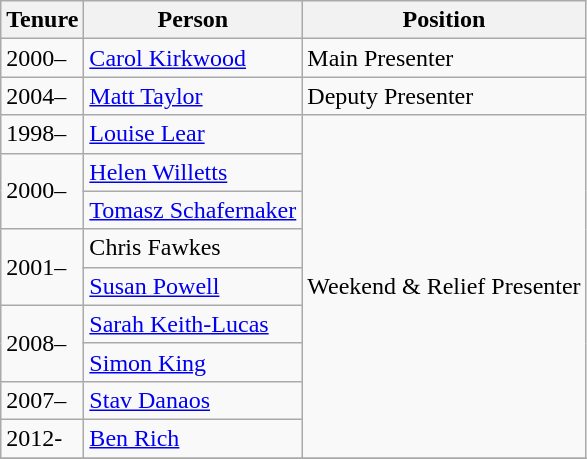<table class="wikitable">
<tr>
<th>Tenure</th>
<th>Person</th>
<th>Position</th>
</tr>
<tr>
<td>2000–</td>
<td><a href='#'>Carol Kirkwood</a></td>
<td>Main Presenter</td>
</tr>
<tr>
<td>2004–</td>
<td><a href='#'>Matt Taylor</a></td>
<td>Deputy Presenter</td>
</tr>
<tr>
<td>1998–</td>
<td><a href='#'>Louise Lear</a></td>
<td rowspan="9">Weekend & Relief Presenter</td>
</tr>
<tr>
<td rowspan="2">2000–</td>
<td><a href='#'>Helen Willetts</a></td>
</tr>
<tr>
<td><a href='#'>Tomasz Schafernaker</a></td>
</tr>
<tr>
<td rowspan="2">2001–</td>
<td>Chris Fawkes</td>
</tr>
<tr>
<td><a href='#'>Susan Powell</a></td>
</tr>
<tr>
<td rowspan="2">2008–</td>
<td><a href='#'>Sarah Keith-Lucas</a></td>
</tr>
<tr>
<td><a href='#'>Simon King</a></td>
</tr>
<tr>
<td>2007–</td>
<td><a href='#'>Stav Danaos</a></td>
</tr>
<tr>
<td>2012-</td>
<td><a href='#'>Ben Rich</a></td>
</tr>
<tr>
</tr>
</table>
